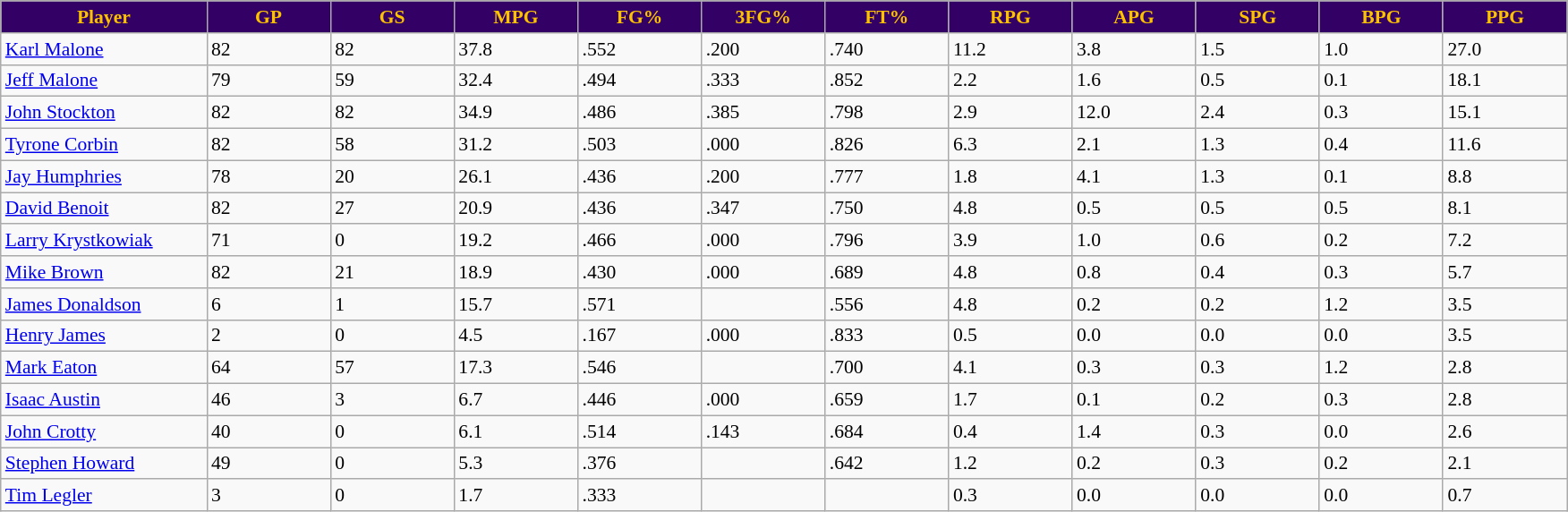<table class="wikitable sortable" style="font-size: 90%">
<tr>
<th style="background:#306; color:#FCC200" width="10%">Player</th>
<th style="background:#306; color:#FCC200" width="6%">GP</th>
<th style="background:#306; color:#FCC200" width="6%">GS</th>
<th style="background:#306; color:#FCC200" width="6%">MPG</th>
<th style="background:#306; color:#FCC200" width="6%">FG%</th>
<th style="background:#306; color:#FCC200" width="6%">3FG%</th>
<th style="background:#306; color:#FCC200" width="6%">FT%</th>
<th style="background:#306; color:#FCC200" width="6%">RPG</th>
<th style="background:#306; color:#FCC200" width="6%">APG</th>
<th style="background:#306; color:#FCC200" width="6%">SPG</th>
<th style="background:#306; color:#FCC200" width="6%">BPG</th>
<th style="background:#306; color:#FCC200" width="6%">PPG</th>
</tr>
<tr>
<td><a href='#'>Karl Malone</a></td>
<td>82</td>
<td>82</td>
<td>37.8</td>
<td>.552</td>
<td>.200</td>
<td>.740</td>
<td>11.2</td>
<td>3.8</td>
<td>1.5</td>
<td>1.0</td>
<td>27.0</td>
</tr>
<tr>
<td><a href='#'>Jeff Malone</a></td>
<td>79</td>
<td>59</td>
<td>32.4</td>
<td>.494</td>
<td>.333</td>
<td>.852</td>
<td>2.2</td>
<td>1.6</td>
<td>0.5</td>
<td>0.1</td>
<td>18.1</td>
</tr>
<tr>
<td><a href='#'>John Stockton</a></td>
<td>82</td>
<td>82</td>
<td>34.9</td>
<td>.486</td>
<td>.385</td>
<td>.798</td>
<td>2.9</td>
<td>12.0</td>
<td>2.4</td>
<td>0.3</td>
<td>15.1</td>
</tr>
<tr>
<td><a href='#'>Tyrone Corbin</a></td>
<td>82</td>
<td>58</td>
<td>31.2</td>
<td>.503</td>
<td>.000</td>
<td>.826</td>
<td>6.3</td>
<td>2.1</td>
<td>1.3</td>
<td>0.4</td>
<td>11.6</td>
</tr>
<tr>
<td><a href='#'>Jay Humphries</a></td>
<td>78</td>
<td>20</td>
<td>26.1</td>
<td>.436</td>
<td>.200</td>
<td>.777</td>
<td>1.8</td>
<td>4.1</td>
<td>1.3</td>
<td>0.1</td>
<td>8.8</td>
</tr>
<tr>
<td><a href='#'>David Benoit</a></td>
<td>82</td>
<td>27</td>
<td>20.9</td>
<td>.436</td>
<td>.347</td>
<td>.750</td>
<td>4.8</td>
<td>0.5</td>
<td>0.5</td>
<td>0.5</td>
<td>8.1</td>
</tr>
<tr>
<td><a href='#'>Larry Krystkowiak</a></td>
<td>71</td>
<td>0</td>
<td>19.2</td>
<td>.466</td>
<td>.000</td>
<td>.796</td>
<td>3.9</td>
<td>1.0</td>
<td>0.6</td>
<td>0.2</td>
<td>7.2</td>
</tr>
<tr>
<td><a href='#'>Mike Brown</a></td>
<td>82</td>
<td>21</td>
<td>18.9</td>
<td>.430</td>
<td>.000</td>
<td>.689</td>
<td>4.8</td>
<td>0.8</td>
<td>0.4</td>
<td>0.3</td>
<td>5.7</td>
</tr>
<tr>
<td><a href='#'>James Donaldson</a></td>
<td>6</td>
<td>1</td>
<td>15.7</td>
<td>.571</td>
<td></td>
<td>.556</td>
<td>4.8</td>
<td>0.2</td>
<td>0.2</td>
<td>1.2</td>
<td>3.5</td>
</tr>
<tr>
<td><a href='#'>Henry James</a></td>
<td>2</td>
<td>0</td>
<td>4.5</td>
<td>.167</td>
<td>.000</td>
<td>.833</td>
<td>0.5</td>
<td>0.0</td>
<td>0.0</td>
<td>0.0</td>
<td>3.5</td>
</tr>
<tr>
<td><a href='#'>Mark Eaton</a></td>
<td>64</td>
<td>57</td>
<td>17.3</td>
<td>.546</td>
<td></td>
<td>.700</td>
<td>4.1</td>
<td>0.3</td>
<td>0.3</td>
<td>1.2</td>
<td>2.8</td>
</tr>
<tr>
<td><a href='#'>Isaac Austin</a></td>
<td>46</td>
<td>3</td>
<td>6.7</td>
<td>.446</td>
<td>.000</td>
<td>.659</td>
<td>1.7</td>
<td>0.1</td>
<td>0.2</td>
<td>0.3</td>
<td>2.8</td>
</tr>
<tr>
<td><a href='#'>John Crotty</a></td>
<td>40</td>
<td>0</td>
<td>6.1</td>
<td>.514</td>
<td>.143</td>
<td>.684</td>
<td>0.4</td>
<td>1.4</td>
<td>0.3</td>
<td>0.0</td>
<td>2.6</td>
</tr>
<tr>
<td><a href='#'>Stephen Howard</a></td>
<td>49</td>
<td>0</td>
<td>5.3</td>
<td>.376</td>
<td></td>
<td>.642</td>
<td>1.2</td>
<td>0.2</td>
<td>0.3</td>
<td>0.2</td>
<td>2.1</td>
</tr>
<tr>
<td><a href='#'>Tim Legler</a></td>
<td>3</td>
<td>0</td>
<td>1.7</td>
<td>.333</td>
<td></td>
<td></td>
<td>0.3</td>
<td>0.0</td>
<td>0.0</td>
<td>0.0</td>
<td>0.7</td>
</tr>
</table>
